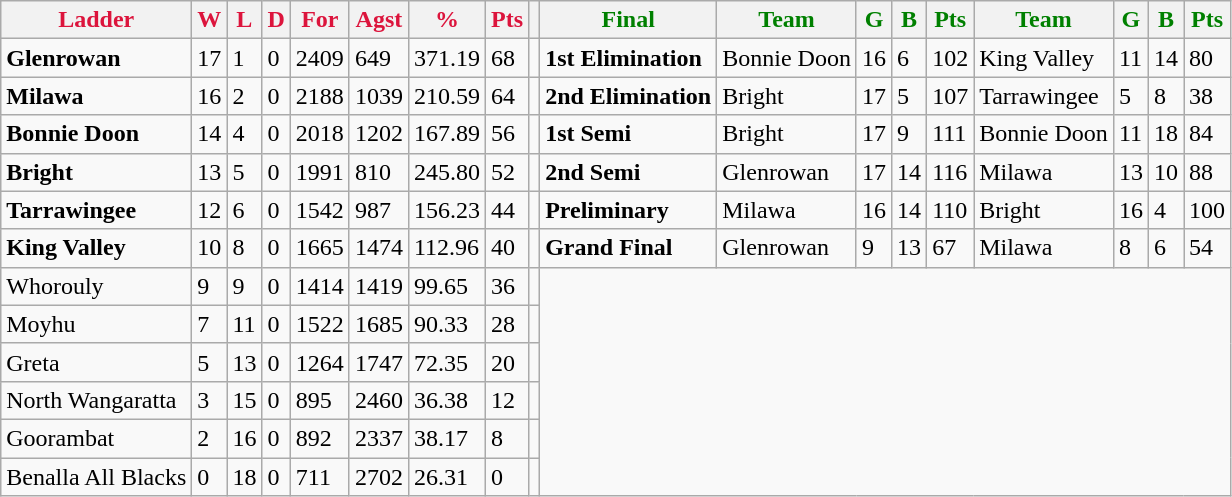<table class="wikitable">
<tr>
<th style="color:crimson">Ladder</th>
<th style="color:crimson">W</th>
<th style="color:crimson">L</th>
<th style="color:crimson">D</th>
<th style="color:crimson">For</th>
<th style="color:crimson">Agst</th>
<th style="color:crimson">%</th>
<th style="color:crimson">Pts</th>
<th></th>
<th style="color:green">Final</th>
<th style="color:green">Team</th>
<th style="color:green">G</th>
<th style="color:green">B</th>
<th style="color:green">Pts</th>
<th style="color:green">Team</th>
<th style="color:green">G</th>
<th style="color:green">B</th>
<th style="color:green">Pts</th>
</tr>
<tr>
<td><strong>Glenrowan</strong></td>
<td>17</td>
<td>1</td>
<td>0</td>
<td>2409</td>
<td>649</td>
<td>371.19</td>
<td>68</td>
<td></td>
<td><strong>1st Elimination</strong></td>
<td>Bonnie Doon</td>
<td>16</td>
<td>6</td>
<td>102</td>
<td>King Valley</td>
<td>11</td>
<td>14</td>
<td>80</td>
</tr>
<tr>
<td><strong>Milawa</strong></td>
<td>16</td>
<td>2</td>
<td>0</td>
<td>2188</td>
<td>1039</td>
<td>210.59</td>
<td>64</td>
<td></td>
<td><strong>2nd Elimination</strong></td>
<td>Bright</td>
<td>17</td>
<td>5</td>
<td>107</td>
<td>Tarrawingee</td>
<td>5</td>
<td>8</td>
<td>38</td>
</tr>
<tr>
<td><strong>Bonnie Doon</strong></td>
<td>14</td>
<td>4</td>
<td>0</td>
<td>2018</td>
<td>1202</td>
<td>167.89</td>
<td>56</td>
<td></td>
<td><strong>1st Semi</strong></td>
<td>Bright</td>
<td>17</td>
<td>9</td>
<td>111</td>
<td>Bonnie Doon</td>
<td>11</td>
<td>18</td>
<td>84</td>
</tr>
<tr>
<td><strong>Bright</strong></td>
<td>13</td>
<td>5</td>
<td>0</td>
<td>1991</td>
<td>810</td>
<td>245.80</td>
<td>52</td>
<td></td>
<td><strong>2nd Semi</strong></td>
<td>Glenrowan</td>
<td>17</td>
<td>14</td>
<td>116</td>
<td>Milawa</td>
<td>13</td>
<td>10</td>
<td>88</td>
</tr>
<tr>
<td><strong>Tarrawingee</strong></td>
<td>12</td>
<td>6</td>
<td>0</td>
<td>1542</td>
<td>987</td>
<td>156.23</td>
<td>44</td>
<td></td>
<td><strong>Preliminary</strong></td>
<td>Milawa</td>
<td>16</td>
<td>14</td>
<td>110</td>
<td>Bright</td>
<td>16</td>
<td>4</td>
<td>100</td>
</tr>
<tr>
<td><strong>King Valley</strong></td>
<td>10</td>
<td>8</td>
<td>0</td>
<td>1665</td>
<td>1474</td>
<td>112.96</td>
<td>40</td>
<td></td>
<td><strong>Grand Final</strong></td>
<td>Glenrowan</td>
<td>9</td>
<td>13</td>
<td>67</td>
<td>Milawa</td>
<td>8</td>
<td>6</td>
<td>54</td>
</tr>
<tr>
<td>Whorouly</td>
<td>9</td>
<td>9</td>
<td>0</td>
<td>1414</td>
<td>1419</td>
<td>99.65</td>
<td>36</td>
<td></td>
</tr>
<tr>
<td>Moyhu</td>
<td>7</td>
<td>11</td>
<td>0</td>
<td>1522</td>
<td>1685</td>
<td>90.33</td>
<td>28</td>
<td></td>
</tr>
<tr>
<td>Greta</td>
<td>5</td>
<td>13</td>
<td>0</td>
<td>1264</td>
<td>1747</td>
<td>72.35</td>
<td>20</td>
<td></td>
</tr>
<tr>
<td>North Wangaratta</td>
<td>3</td>
<td>15</td>
<td>0</td>
<td>895</td>
<td>2460</td>
<td>36.38</td>
<td>12</td>
<td></td>
</tr>
<tr>
<td>Goorambat</td>
<td>2</td>
<td>16</td>
<td>0</td>
<td>892</td>
<td>2337</td>
<td>38.17</td>
<td>8</td>
<td></td>
</tr>
<tr>
<td>Benalla All Blacks</td>
<td>0</td>
<td>18</td>
<td>0</td>
<td>711</td>
<td>2702</td>
<td>26.31</td>
<td>0</td>
<td></td>
</tr>
</table>
